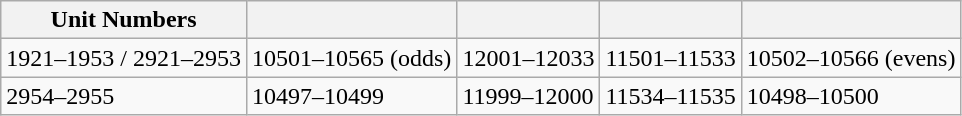<table class="wikitable">
<tr>
<th>Unit Numbers</th>
<th></th>
<th></th>
<th></th>
<th></th>
</tr>
<tr>
<td>1921–1953 / 2921–2953</td>
<td>10501–10565 (odds)</td>
<td>12001–12033</td>
<td>11501–11533</td>
<td>10502–10566 (evens)</td>
</tr>
<tr>
<td>2954–2955</td>
<td>10497–10499</td>
<td>11999–12000</td>
<td>11534–11535</td>
<td>10498–10500</td>
</tr>
</table>
